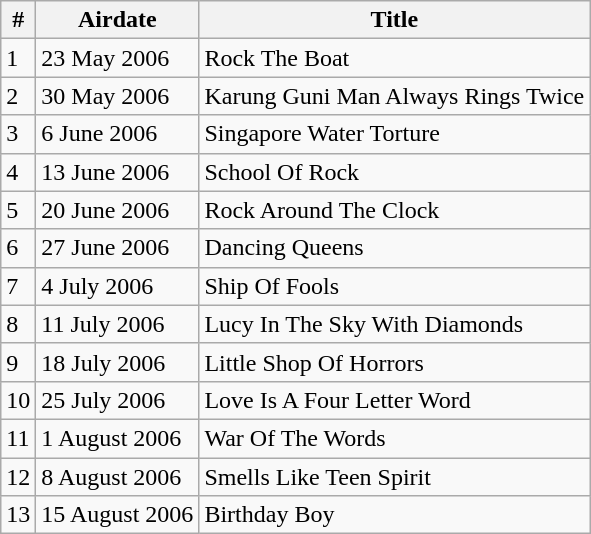<table class="wikitable">
<tr>
<th>#</th>
<th>Airdate</th>
<th>Title</th>
</tr>
<tr>
<td>1</td>
<td>23 May 2006</td>
<td>Rock The Boat</td>
</tr>
<tr>
<td>2</td>
<td>30 May 2006</td>
<td>Karung Guni Man Always Rings Twice</td>
</tr>
<tr>
<td>3</td>
<td>6 June 2006</td>
<td>Singapore Water Torture</td>
</tr>
<tr>
<td>4</td>
<td>13 June 2006</td>
<td>School Of Rock</td>
</tr>
<tr>
<td>5</td>
<td>20 June 2006</td>
<td>Rock Around The Clock</td>
</tr>
<tr>
<td>6</td>
<td>27 June 2006</td>
<td>Dancing Queens</td>
</tr>
<tr>
<td>7</td>
<td>4 July 2006</td>
<td>Ship Of Fools</td>
</tr>
<tr>
<td>8</td>
<td>11 July 2006</td>
<td>Lucy In The Sky With Diamonds</td>
</tr>
<tr>
<td>9</td>
<td>18 July 2006</td>
<td>Little Shop Of Horrors</td>
</tr>
<tr>
<td>10</td>
<td>25 July 2006</td>
<td>Love Is A Four Letter Word</td>
</tr>
<tr>
<td>11</td>
<td>1 August 2006</td>
<td>War Of The Words</td>
</tr>
<tr>
<td>12</td>
<td>8 August 2006</td>
<td>Smells Like Teen Spirit</td>
</tr>
<tr>
<td>13</td>
<td>15 August 2006</td>
<td>Birthday Boy</td>
</tr>
</table>
